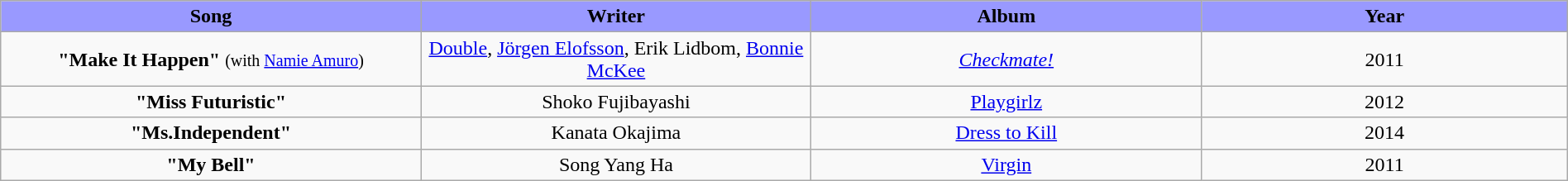<table class="wikitable" style="margin:0.5em auto; clear:both; text-align:center; width:100%">
<tr>
<th width="500" style="background: #99F;">Song</th>
<th width="500" style="background: #99F;">Writer</th>
<th width="500" style="background: #99F;">Album</th>
<th width="500" style="background: #99F;">Year</th>
</tr>
<tr>
<td><strong>"Make It Happen"</strong> <small>(with <a href='#'>Namie Amuro</a>)</small></td>
<td><a href='#'>Double</a>, <a href='#'>Jörgen Elofsson</a>, Erik Lidbom, <a href='#'>Bonnie McKee</a></td>
<td><em><a href='#'>Checkmate!</a></em></td>
<td>2011</td>
</tr>
<tr>
<td><strong>"Miss Futuristic"</strong></td>
<td>Shoko Fujibayashi</td>
<td><a href='#'>Playgirlz</a></td>
<td>2012</td>
</tr>
<tr>
<td><strong>"Ms.Independent"</strong></td>
<td>Kanata Okajima</td>
<td><a href='#'>Dress to Kill</a></td>
<td>2014</td>
</tr>
<tr>
<td><strong>"My Bell"</strong></td>
<td>Song Yang Ha</td>
<td><a href='#'>Virgin</a></td>
<td>2011</td>
</tr>
</table>
